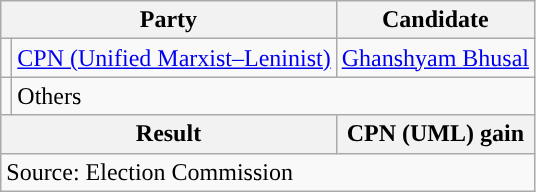<table class="wikitable">
<tr>
<th colspan="2">Party</th>
<th>Candidate</th>
</tr>
<tr>
<td style="background-color:"></td>
<td><a href='#'>CPN (Unified Marxist–Leninist)</a></td>
<td><a href='#'>Ghanshyam Bhusal</a></td>
</tr>
<tr>
<td></td>
<td colspan="2">Others</td>
</tr>
<tr>
<th colspan="2">Result</th>
<th>CPN (UML) gain</th>
</tr>
<tr>
<td colspan="3">Source: Election Commission</td>
</tr>
</table>
